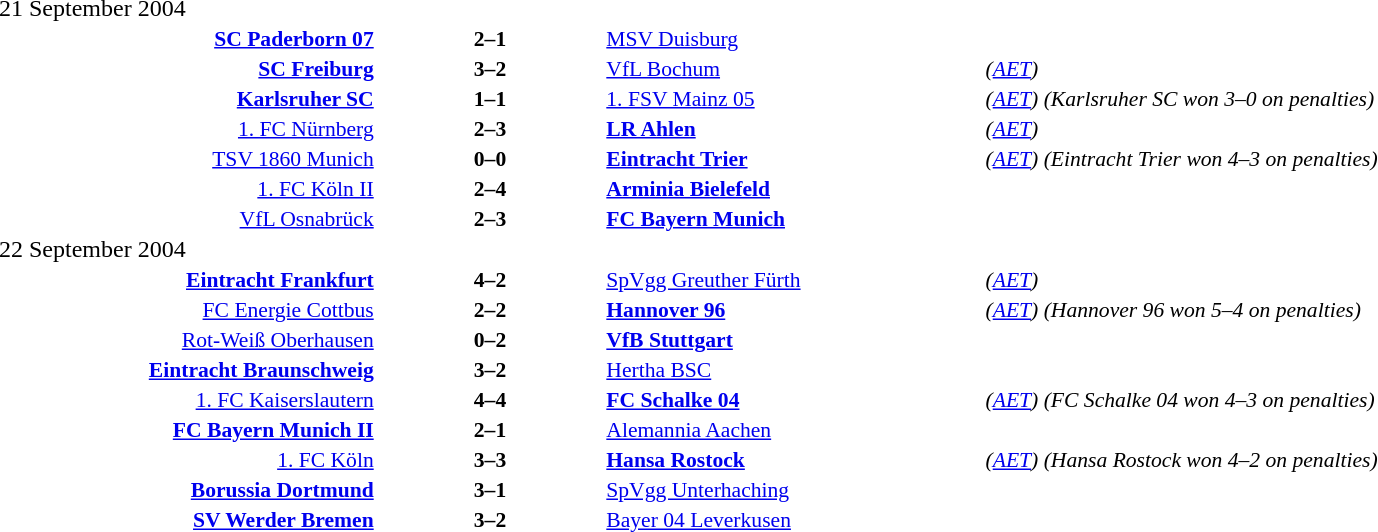<table width=100% cellspacing=1>
<tr>
<th width=20%></th>
<th width=12%></th>
<th width=20%></th>
<th></th>
</tr>
<tr>
<td>21 September 2004</td>
</tr>
<tr style=font-size:90%>
<td align=right><strong><a href='#'>SC Paderborn 07</a></strong></td>
<td align=center><strong>2–1</strong></td>
<td><a href='#'>MSV Duisburg</a></td>
</tr>
<tr style=font-size:90%>
<td align=right><strong><a href='#'>SC Freiburg</a></strong></td>
<td align=center><strong>3–2</strong></td>
<td><a href='#'>VfL Bochum</a></td>
<td><em>(<a href='#'>AET</a>)</em></td>
</tr>
<tr style=font-size:90%>
<td align=right><strong><a href='#'>Karlsruher SC</a></strong></td>
<td align=center><strong>1–1</strong></td>
<td><a href='#'>1. FSV Mainz 05</a></td>
<td><em>(<a href='#'>AET</a>) (Karlsruher SC won 3–0 on penalties)</em></td>
</tr>
<tr style=font-size:90%>
<td align=right><a href='#'>1. FC Nürnberg</a></td>
<td align=center><strong>2–3</strong></td>
<td><strong><a href='#'>LR Ahlen</a></strong></td>
<td><em>(<a href='#'>AET</a>)</em></td>
</tr>
<tr style=font-size:90%>
<td align=right><a href='#'>TSV 1860 Munich</a></td>
<td align=center><strong>0–0</strong></td>
<td><strong><a href='#'>Eintracht Trier</a></strong></td>
<td><em>(<a href='#'>AET</a>) (Eintracht Trier won 4–3 on penalties)</em></td>
</tr>
<tr style=font-size:90%>
<td align=right><a href='#'>1. FC Köln II</a></td>
<td align=center><strong>2–4</strong></td>
<td><strong><a href='#'>Arminia Bielefeld</a></strong></td>
</tr>
<tr style=font-size:90%>
<td align=right><a href='#'>VfL Osnabrück</a></td>
<td align=center><strong>2–3</strong></td>
<td><strong><a href='#'>FC Bayern Munich</a></strong></td>
</tr>
<tr>
<td>22 September 2004</td>
</tr>
<tr style=font-size:90%>
<td align=right><strong><a href='#'>Eintracht Frankfurt</a></strong></td>
<td align=center><strong>4–2</strong></td>
<td><a href='#'>SpVgg Greuther Fürth</a></td>
<td><em>(<a href='#'>AET</a>)</em></td>
</tr>
<tr style=font-size:90%>
<td align=right><a href='#'>FC Energie Cottbus</a></td>
<td align=center><strong>2–2</strong></td>
<td><strong><a href='#'>Hannover 96</a></strong></td>
<td><em>(<a href='#'>AET</a>) (Hannover 96 won 5–4 on penalties)</em></td>
</tr>
<tr style=font-size:90%>
<td align=right><a href='#'>Rot-Weiß Oberhausen</a></td>
<td align=center><strong>0–2</strong></td>
<td><strong><a href='#'>VfB Stuttgart</a></strong></td>
</tr>
<tr style=font-size:90%>
<td align=right><strong><a href='#'>Eintracht Braunschweig</a></strong></td>
<td align=center><strong>3–2</strong></td>
<td><a href='#'>Hertha BSC</a></td>
</tr>
<tr style=font-size:90%>
<td align=right><a href='#'>1. FC Kaiserslautern</a></td>
<td align=center><strong>4–4</strong></td>
<td><strong><a href='#'>FC Schalke 04</a></strong></td>
<td><em>(<a href='#'>AET</a>) (FC Schalke 04 won 4–3 on penalties)</em></td>
</tr>
<tr style=font-size:90%>
<td align=right><strong><a href='#'>FC Bayern Munich II</a></strong></td>
<td align=center><strong>2–1</strong></td>
<td><a href='#'>Alemannia Aachen</a></td>
</tr>
<tr style=font-size:90%>
<td align=right><a href='#'>1. FC Köln</a></td>
<td align=center><strong>3–3</strong></td>
<td><strong><a href='#'>Hansa Rostock</a></strong></td>
<td><em>(<a href='#'>AET</a>) (Hansa Rostock won 4–2 on penalties)</em></td>
</tr>
<tr style=font-size:90%>
<td align=right><strong><a href='#'>Borussia Dortmund</a></strong></td>
<td align=center><strong>3–1</strong></td>
<td><a href='#'>SpVgg Unterhaching</a></td>
</tr>
<tr style=font-size:90%>
<td align=right><strong><a href='#'>SV Werder Bremen</a></strong></td>
<td align=center><strong>3–2</strong></td>
<td><a href='#'>Bayer 04 Leverkusen</a></td>
</tr>
</table>
